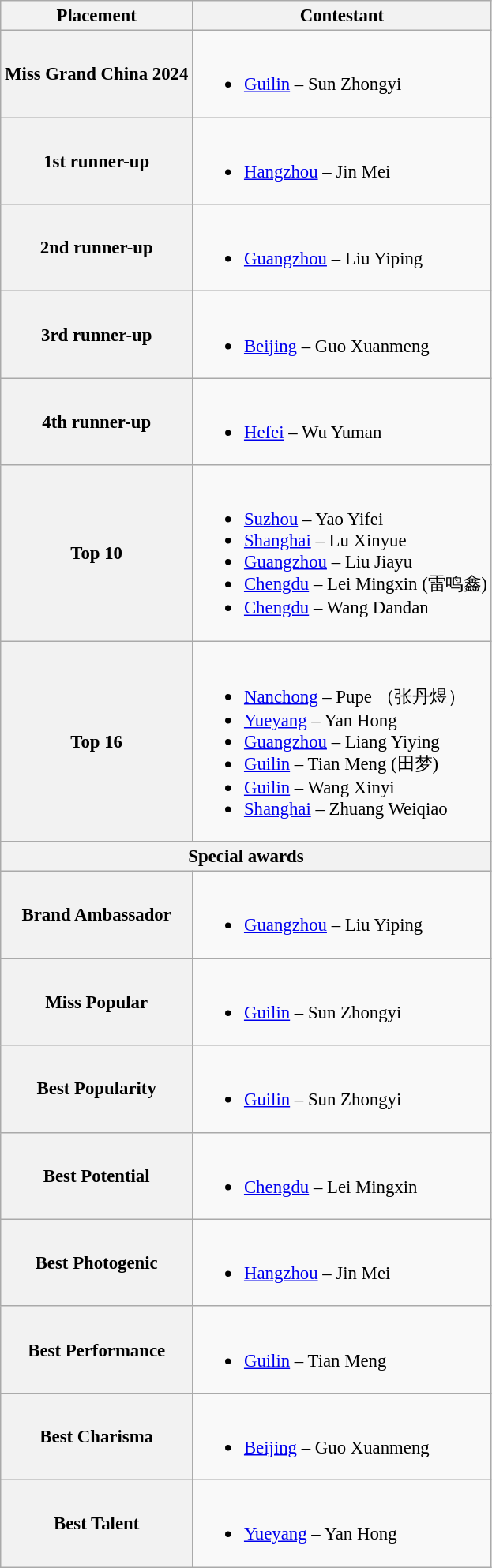<table class="wikitable" style="font-size:95%;">
<tr>
<th>Placement</th>
<th>Contestant</th>
</tr>
<tr>
<th>Miss Grand China 2024</th>
<td><br><ul><li><a href='#'>Guilin</a> – Sun Zhongyi</li></ul></td>
</tr>
<tr>
<th>1st runner-up</th>
<td><br><ul><li><a href='#'>Hangzhou</a> – Jin Mei</li></ul></td>
</tr>
<tr>
<th>2nd runner-up</th>
<td><br><ul><li><a href='#'>Guangzhou</a> – Liu Yiping</li></ul></td>
</tr>
<tr>
<th>3rd runner-up</th>
<td><br><ul><li><a href='#'>Beijing</a> – Guo Xuanmeng</li></ul></td>
</tr>
<tr>
<th>4th runner-up</th>
<td><br><ul><li><a href='#'>Hefei</a> – Wu Yuman</li></ul></td>
</tr>
<tr>
<th>Top 10</th>
<td><br><ul><li><a href='#'>Suzhou</a> – Yao Yifei</li><li><a href='#'>Shanghai</a> – Lu Xinyue</li><li><a href='#'>Guangzhou</a> – Liu Jiayu</li><li><a href='#'>Chengdu</a> – Lei Mingxin (雷鸣鑫)</li><li><a href='#'>Chengdu</a> – Wang Dandan</li></ul></td>
</tr>
<tr>
<th>Top 16</th>
<td><br><ul><li><a href='#'>Nanchong</a> – Pupe （张丹煜）</li><li><a href='#'>Yueyang</a> – Yan Hong</li><li><a href='#'>Guangzhou</a> – Liang Yiying</li><li><a href='#'>Guilin</a> – Tian Meng (田梦)</li><li><a href='#'>Guilin</a> – Wang Xinyi</li><li><a href='#'>Shanghai</a> – Zhuang Weiqiao</li></ul></td>
</tr>
<tr>
<th colspan=2>Special awards</th>
</tr>
<tr>
<th>Brand Ambassador</th>
<td><br><ul><li><a href='#'>Guangzhou</a> – Liu Yiping</li></ul></td>
</tr>
<tr>
<th>Miss Popular</th>
<td><br><ul><li><a href='#'>Guilin</a> – Sun Zhongyi</li></ul></td>
</tr>
<tr>
<th>Best Popularity</th>
<td><br><ul><li><a href='#'>Guilin</a> – Sun Zhongyi</li></ul></td>
</tr>
<tr>
<th>Best Potential</th>
<td><br><ul><li><a href='#'>Chengdu</a> – Lei Mingxin</li></ul></td>
</tr>
<tr>
<th>Best Photogenic</th>
<td><br><ul><li><a href='#'>Hangzhou</a> – Jin Mei</li></ul></td>
</tr>
<tr>
<th>Best Performance</th>
<td><br><ul><li><a href='#'>Guilin</a> – Tian Meng</li></ul></td>
</tr>
<tr>
<th>Best Charisma</th>
<td><br><ul><li><a href='#'>Beijing</a> – Guo Xuanmeng</li></ul></td>
</tr>
<tr>
<th>Best Talent</th>
<td><br><ul><li><a href='#'>Yueyang</a> – Yan Hong</li></ul></td>
</tr>
</table>
